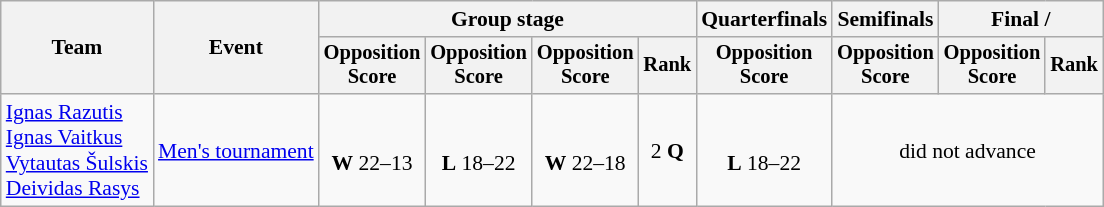<table class="wikitable" style="text-align:center; font-size:90%">
<tr>
<th rowspan=2>Team</th>
<th rowspan=2>Event</th>
<th colspan=4>Group stage</th>
<th>Quarterfinals</th>
<th>Semifinals</th>
<th colspan=2>Final / </th>
</tr>
<tr style="font-size:95%">
<th>Opposition<br>Score</th>
<th>Opposition<br>Score</th>
<th>Opposition<br>Score</th>
<th>Rank</th>
<th>Opposition<br>Score</th>
<th>Opposition<br>Score</th>
<th>Opposition<br>Score</th>
<th>Rank</th>
</tr>
<tr>
<td align=left><a href='#'>Ignas Razutis</a><br><a href='#'>Ignas Vaitkus</a><br><a href='#'>Vytautas Šulskis</a><br><a href='#'>Deividas Rasys</a></td>
<td align=left><a href='#'>Men's tournament</a></td>
<td><br><strong>W</strong> 22–13</td>
<td><br><strong>L</strong> 18–22</td>
<td><br><strong>W</strong> 22–18</td>
<td>2 <strong>Q</strong></td>
<td><br><strong>L</strong> 18–22</td>
<td colspan=4>did not advance</td>
</tr>
</table>
